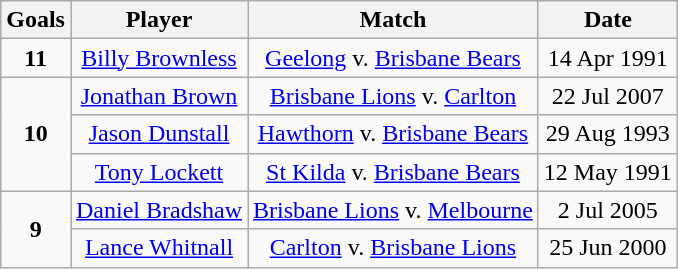<table class="wikitable" style="text-align: center;">
<tr>
<th>Goals</th>
<th>Player</th>
<th>Match</th>
<th>Date</th>
</tr>
<tr>
<td><strong>11</strong></td>
<td><a href='#'>Billy Brownless</a></td>
<td><a href='#'>Geelong</a> v. <a href='#'>Brisbane Bears</a></td>
<td>14 Apr 1991</td>
</tr>
<tr>
<td rowspan="3"><strong>10</strong></td>
<td><a href='#'>Jonathan Brown</a></td>
<td><a href='#'>Brisbane Lions</a> v. <a href='#'>Carlton</a></td>
<td>22 Jul 2007</td>
</tr>
<tr>
<td><a href='#'>Jason Dunstall</a></td>
<td><a href='#'>Hawthorn</a> v. <a href='#'>Brisbane Bears</a></td>
<td>29 Aug 1993</td>
</tr>
<tr>
<td><a href='#'>Tony Lockett</a></td>
<td><a href='#'>St Kilda</a> v. <a href='#'>Brisbane Bears</a></td>
<td>12 May 1991</td>
</tr>
<tr>
<td rowspan="2"><strong>9</strong></td>
<td><a href='#'>Daniel Bradshaw</a></td>
<td><a href='#'>Brisbane Lions</a> v. <a href='#'>Melbourne</a></td>
<td>2 Jul 2005</td>
</tr>
<tr>
<td><a href='#'>Lance Whitnall</a></td>
<td><a href='#'>Carlton</a> v. <a href='#'>Brisbane Lions</a></td>
<td>25 Jun 2000</td>
</tr>
</table>
